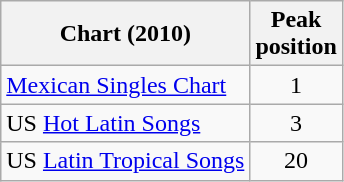<table class="wikitable sortable">
<tr>
<th align="left">Chart (2010)</th>
<th align="left">Peak<br>position</th>
</tr>
<tr>
<td align="left"><a href='#'>Mexican Singles Chart</a></td>
<td align="center">1</td>
</tr>
<tr>
<td align="left">US <a href='#'>Hot Latin Songs</a></td>
<td align="center">3</td>
</tr>
<tr>
<td align="left">US <a href='#'>Latin Tropical Songs</a></td>
<td align="center">20</td>
</tr>
</table>
